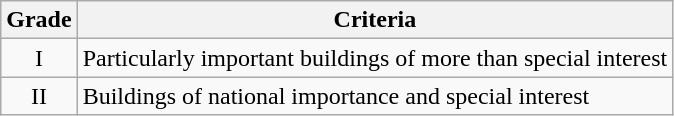<table class="wikitable">
<tr>
<th>Grade</th>
<th>Criteria</th>
</tr>
<tr>
<td align="center" >I</td>
<td>Particularly important buildings of more than special interest</td>
</tr>
<tr>
<td align="center" >II</td>
<td>Buildings of national importance and special interest</td>
</tr>
</table>
